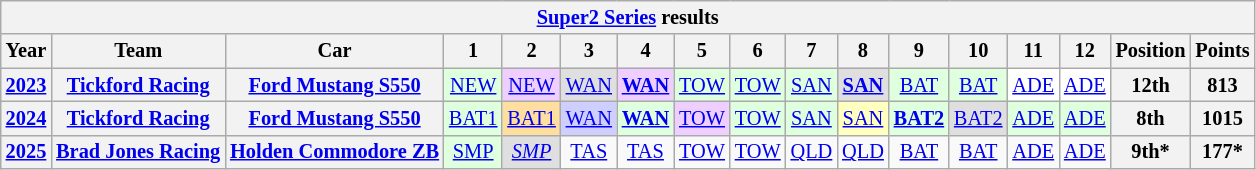<table class="wikitable" style="text-align:center; font-size:85%">
<tr>
<th colspan=17><a href='#'>Super2 Series</a> results</th>
</tr>
<tr>
<th>Year</th>
<th>Team</th>
<th>Car</th>
<th>1</th>
<th>2</th>
<th>3</th>
<th>4</th>
<th>5</th>
<th>6</th>
<th>7</th>
<th>8</th>
<th>9</th>
<th>10</th>
<th>11</th>
<th>12</th>
<th>Position</th>
<th>Points</th>
</tr>
<tr>
<th><a href='#'>2023</a></th>
<th nowrap><a href='#'>Tickford Racing</a></th>
<th nowrap><a href='#'>Ford Mustang S550</a></th>
<td style=background:#dfffdf><a href='#'>NEW</a><br></td>
<td style=background:#efcfff><a href='#'>NEW</a><br></td>
<td style=background:#dfdfdf><a href='#'>WAN</a><br></td>
<td style=background:#efcfff><strong><a href='#'>WAN</a></strong><br></td>
<td style=background:#dfffdf><a href='#'>TOW</a><br></td>
<td style=background:#dfffdf><a href='#'>TOW</a><br></td>
<td style=background:#dfffdf><a href='#'>SAN</a><br></td>
<td style=background:#dfdfdf><strong><a href='#'>SAN</a></strong><br></td>
<td style=background:#dfffdf><a href='#'>BAT</a><br></td>
<td style=background:#dfffdf><a href='#'>BAT</a><br></td>
<td style=background:#ffffff><a href='#'>ADE</a><br></td>
<td style=background:#ffffff><a href='#'>ADE</a><br></td>
<th>12th</th>
<th>813</th>
</tr>
<tr>
<th><a href='#'>2024</a></th>
<th nowrap><a href='#'>Tickford Racing</a></th>
<th nowrap><a href='#'>Ford Mustang S550</a></th>
<td style=background:#dfffdf><a href='#'>BAT1</a><br></td>
<td style=background:#ffdf9f><a href='#'>BAT1</a><br></td>
<td style=background:#cfcfff><a href='#'>WAN</a><br></td>
<td style=background:#dfffdf><strong><a href='#'>WAN</a></strong><br></td>
<td style=background:#efcfff><a href='#'>TOW</a><br></td>
<td style=background:#dfffdf><a href='#'>TOW</a><br></td>
<td style=background:#dfffdf><a href='#'>SAN</a><br></td>
<td style=background:#ffffbf><a href='#'>SAN</a><br></td>
<td style=background:#dfffdf><strong><a href='#'>BAT2</a></strong><br></td>
<td style=background:#dfdfdf><a href='#'>BAT2</a><br></td>
<td style=background:#dfffdf><a href='#'>ADE</a><br></td>
<td style=background:#dfffdf><a href='#'>ADE</a><br></td>
<th>8th</th>
<th>1015</th>
</tr>
<tr>
<th><a href='#'>2025</a></th>
<th><a href='#'>Brad Jones Racing</a></th>
<th><a href='#'>Holden Commodore ZB</a></th>
<td style=background:#dfffdf><a href='#'>SMP</a><br></td>
<td style=background:#dfdfdf><em><a href='#'>SMP</a><br></em></td>
<td><a href='#'>TAS</a></td>
<td><a href='#'>TAS</a></td>
<td><a href='#'>TOW</a></td>
<td><a href='#'>TOW</a></td>
<td><a href='#'>QLD</a></td>
<td><a href='#'>QLD</a></td>
<td><a href='#'>BAT</a></td>
<td><a href='#'>BAT</a></td>
<td><a href='#'>ADE</a></td>
<td><a href='#'>ADE</a></td>
<th>9th*</th>
<th>177*</th>
</tr>
</table>
